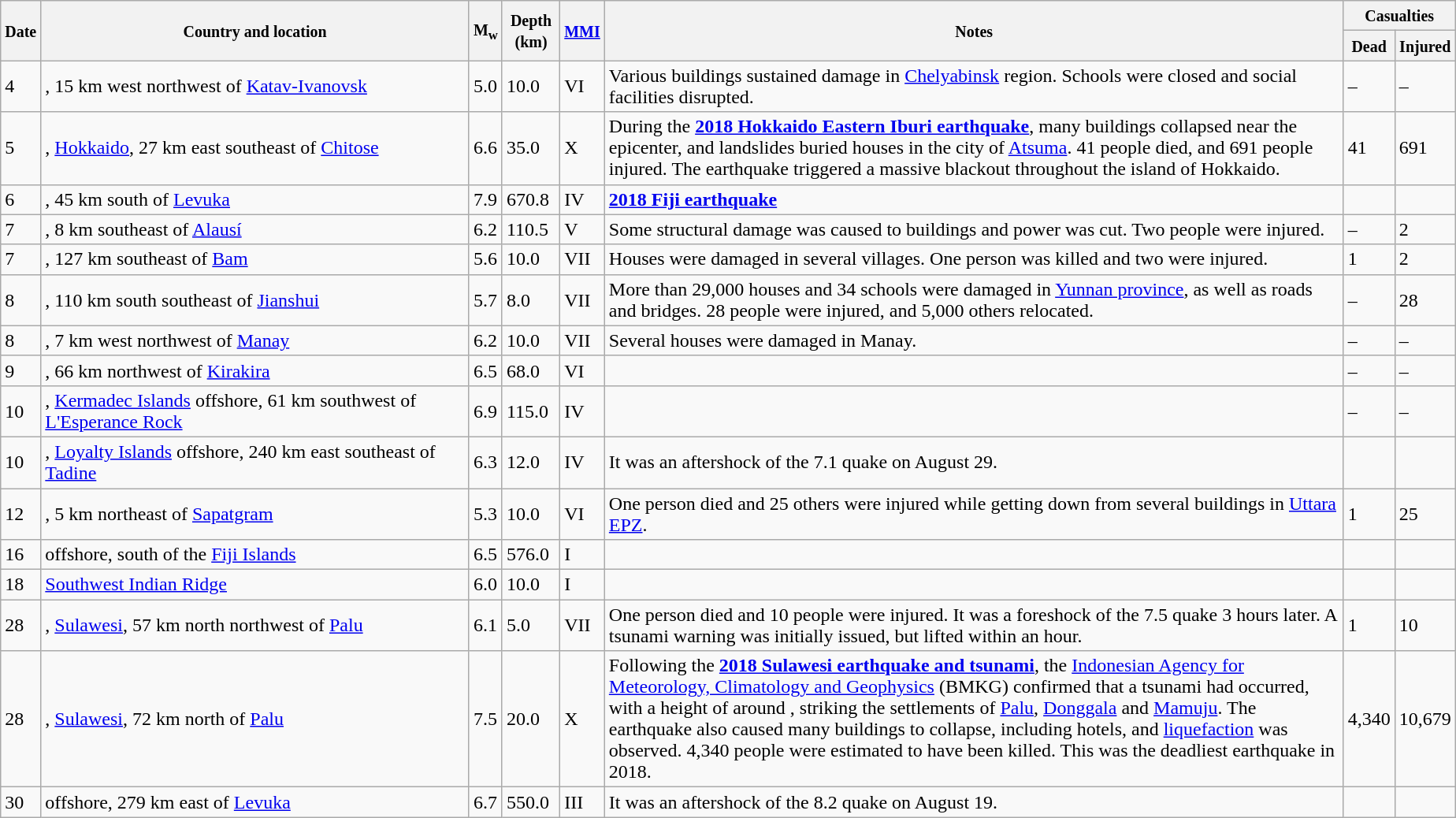<table class="wikitable sortable sort-under" style="border:1px black; margin-left:1em;">
<tr>
<th rowspan="2"><small>Date</small></th>
<th rowspan="2" style="width: 355px"><small>Country and location</small></th>
<th rowspan="2"><small>M<sub>w</sub></small></th>
<th rowspan="2"><small>Depth (km)</small></th>
<th rowspan="2"><small><a href='#'>MMI</a></small></th>
<th rowspan="2" class="unsortable"><small>Notes</small></th>
<th colspan="2"><small>Casualties</small></th>
</tr>
<tr>
<th><small>Dead</small></th>
<th><small>Injured</small></th>
</tr>
<tr>
<td>4</td>
<td>, 15 km west northwest of <a href='#'>Katav-Ivanovsk</a></td>
<td>5.0</td>
<td>10.0</td>
<td>VI</td>
<td>Various buildings sustained damage in <a href='#'>Chelyabinsk</a> region. Schools were closed and social facilities disrupted.</td>
<td>–</td>
<td>–</td>
</tr>
<tr>
<td>5</td>
<td>, <a href='#'>Hokkaido</a>, 27 km east southeast of <a href='#'>Chitose</a></td>
<td>6.6</td>
<td>35.0</td>
<td>X</td>
<td>During the <strong><a href='#'>2018 Hokkaido Eastern Iburi earthquake</a></strong>, many buildings collapsed near the epicenter, and landslides buried houses in the city of <a href='#'>Atsuma</a>. 41 people died, and 691 people injured. The earthquake triggered a massive blackout throughout the island of Hokkaido.</td>
<td>41</td>
<td>691</td>
</tr>
<tr>
<td>6</td>
<td>, 45 km south of <a href='#'>Levuka</a></td>
<td>7.9</td>
<td>670.8</td>
<td>IV</td>
<td><a href='#'><strong>2018 Fiji earthquake</strong></a></td>
<td></td>
<td></td>
</tr>
<tr>
<td>7</td>
<td>, 8 km southeast of <a href='#'>Alausí</a></td>
<td>6.2</td>
<td>110.5</td>
<td>V</td>
<td>Some structural damage was caused to buildings and power was cut. Two people were injured.</td>
<td>–</td>
<td>2</td>
</tr>
<tr>
<td>7</td>
<td>, 127 km southeast of <a href='#'>Bam</a></td>
<td>5.6</td>
<td>10.0</td>
<td>VII</td>
<td>Houses were damaged in several villages. One person was killed and two were injured.</td>
<td>1</td>
<td>2</td>
</tr>
<tr>
<td>8</td>
<td>, 110 km south southeast of <a href='#'>Jianshui</a></td>
<td>5.7</td>
<td>8.0</td>
<td>VII</td>
<td>More than 29,000 houses and 34 schools were damaged in <a href='#'>Yunnan province</a>, as well as roads and bridges. 28 people were injured, and 5,000 others relocated.</td>
<td>–</td>
<td>28</td>
</tr>
<tr>
<td>8</td>
<td>, 7 km west northwest of <a href='#'>Manay</a></td>
<td>6.2</td>
<td>10.0</td>
<td>VII</td>
<td>Several houses were damaged in Manay.</td>
<td>–</td>
<td>–</td>
</tr>
<tr>
<td>9</td>
<td>, 66 km northwest of <a href='#'>Kirakira</a></td>
<td>6.5</td>
<td>68.0</td>
<td>VI</td>
<td></td>
<td>–</td>
<td>–</td>
</tr>
<tr>
<td>10</td>
<td>, <a href='#'>Kermadec Islands</a> offshore, 61 km southwest of <a href='#'>L'Esperance Rock</a></td>
<td>6.9</td>
<td>115.0</td>
<td>IV</td>
<td></td>
<td>–</td>
<td>–</td>
</tr>
<tr>
<td>10</td>
<td>, <a href='#'>Loyalty Islands</a> offshore, 240 km east southeast of <a href='#'>Tadine</a></td>
<td>6.3</td>
<td>12.0</td>
<td>IV</td>
<td>It was an aftershock of the 7.1 quake on August 29.</td>
<td></td>
<td></td>
</tr>
<tr>
<td>12</td>
<td>, 5 km northeast of <a href='#'>Sapatgram</a></td>
<td>5.3</td>
<td>10.0</td>
<td>VI</td>
<td>One person died and 25 others were injured while getting down from several buildings in <a href='#'>Uttara EPZ</a>.</td>
<td>1</td>
<td>25</td>
</tr>
<tr>
<td>16</td>
<td> offshore, south of the <a href='#'>Fiji Islands</a></td>
<td>6.5</td>
<td>576.0</td>
<td>I</td>
<td></td>
<td></td>
<td></td>
</tr>
<tr>
<td>18</td>
<td><a href='#'>Southwest Indian Ridge</a></td>
<td>6.0</td>
<td>10.0</td>
<td>I</td>
<td></td>
<td></td>
<td></td>
</tr>
<tr>
<td>28</td>
<td>, <a href='#'>Sulawesi</a>, 57 km north northwest of <a href='#'>Palu</a></td>
<td>6.1</td>
<td>5.0</td>
<td>VII</td>
<td>One person died and 10 people were injured. It was a foreshock of the 7.5 quake 3 hours later. A tsunami warning was initially issued, but lifted within an hour.</td>
<td>1</td>
<td>10</td>
</tr>
<tr>
<td>28</td>
<td>, <a href='#'>Sulawesi</a>, 72 km north of <a href='#'>Palu</a></td>
<td>7.5</td>
<td>20.0</td>
<td>X</td>
<td>Following the <strong><a href='#'>2018 Sulawesi earthquake and tsunami</a></strong>, the <a href='#'>Indonesian Agency for Meteorology, Climatology and Geophysics</a> (BMKG) confirmed that a tsunami had occurred, with a height of around , striking the settlements of <a href='#'>Palu</a>, <a href='#'>Donggala</a> and <a href='#'>Mamuju</a>. The earthquake also caused many buildings to collapse, including hotels, and <a href='#'>liquefaction</a> was observed. 4,340 people were estimated to have been killed. This was the deadliest earthquake in 2018.</td>
<td>4,340</td>
<td>10,679</td>
</tr>
<tr>
<td>30</td>
<td> offshore, 279 km east of <a href='#'>Levuka</a></td>
<td>6.7</td>
<td>550.0</td>
<td>III</td>
<td>It was an aftershock of the 8.2 quake on August 19.</td>
<td></td>
<td></td>
</tr>
</table>
